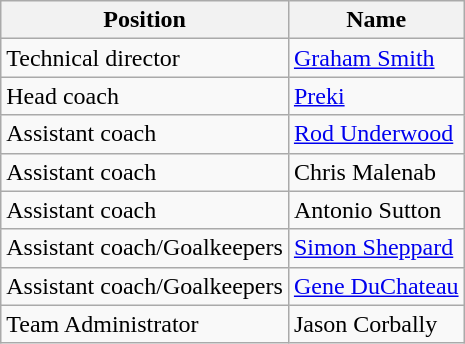<table class="wikitable">
<tr>
<th>Position</th>
<th>Name</th>
</tr>
<tr>
<td>Technical director</td>
<td> <a href='#'>Graham Smith</a></td>
</tr>
<tr>
<td>Head coach</td>
<td> <a href='#'>Preki</a></td>
</tr>
<tr>
<td>Assistant coach</td>
<td> <a href='#'>Rod Underwood</a></td>
</tr>
<tr>
<td>Assistant coach</td>
<td> Chris Malenab</td>
</tr>
<tr>
<td>Assistant coach</td>
<td> Antonio Sutton</td>
</tr>
<tr>
<td>Assistant coach/Goalkeepers</td>
<td> <a href='#'>Simon Sheppard</a></td>
</tr>
<tr>
<td>Assistant coach/Goalkeepers</td>
<td> <a href='#'>Gene DuChateau</a></td>
</tr>
<tr>
<td>Team Administrator</td>
<td> Jason Corbally</td>
</tr>
</table>
